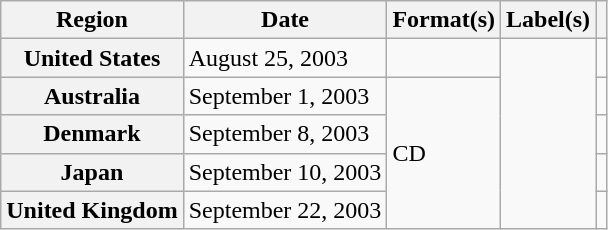<table class="wikitable plainrowheaders">
<tr>
<th scope="col">Region</th>
<th scope="col">Date</th>
<th scope="col">Format(s)</th>
<th scope="col">Label(s)</th>
<th scope="col"></th>
</tr>
<tr>
<th scope="row">United States</th>
<td>August 25, 2003</td>
<td></td>
<td rowspan="5"></td>
<td></td>
</tr>
<tr>
<th scope="row">Australia</th>
<td>September 1, 2003</td>
<td rowspan="4">CD</td>
<td></td>
</tr>
<tr>
<th scope="row">Denmark</th>
<td>September 8, 2003</td>
<td></td>
</tr>
<tr>
<th scope="row">Japan</th>
<td>September 10, 2003</td>
<td></td>
</tr>
<tr>
<th scope="row">United Kingdom</th>
<td>September 22, 2003</td>
<td></td>
</tr>
</table>
